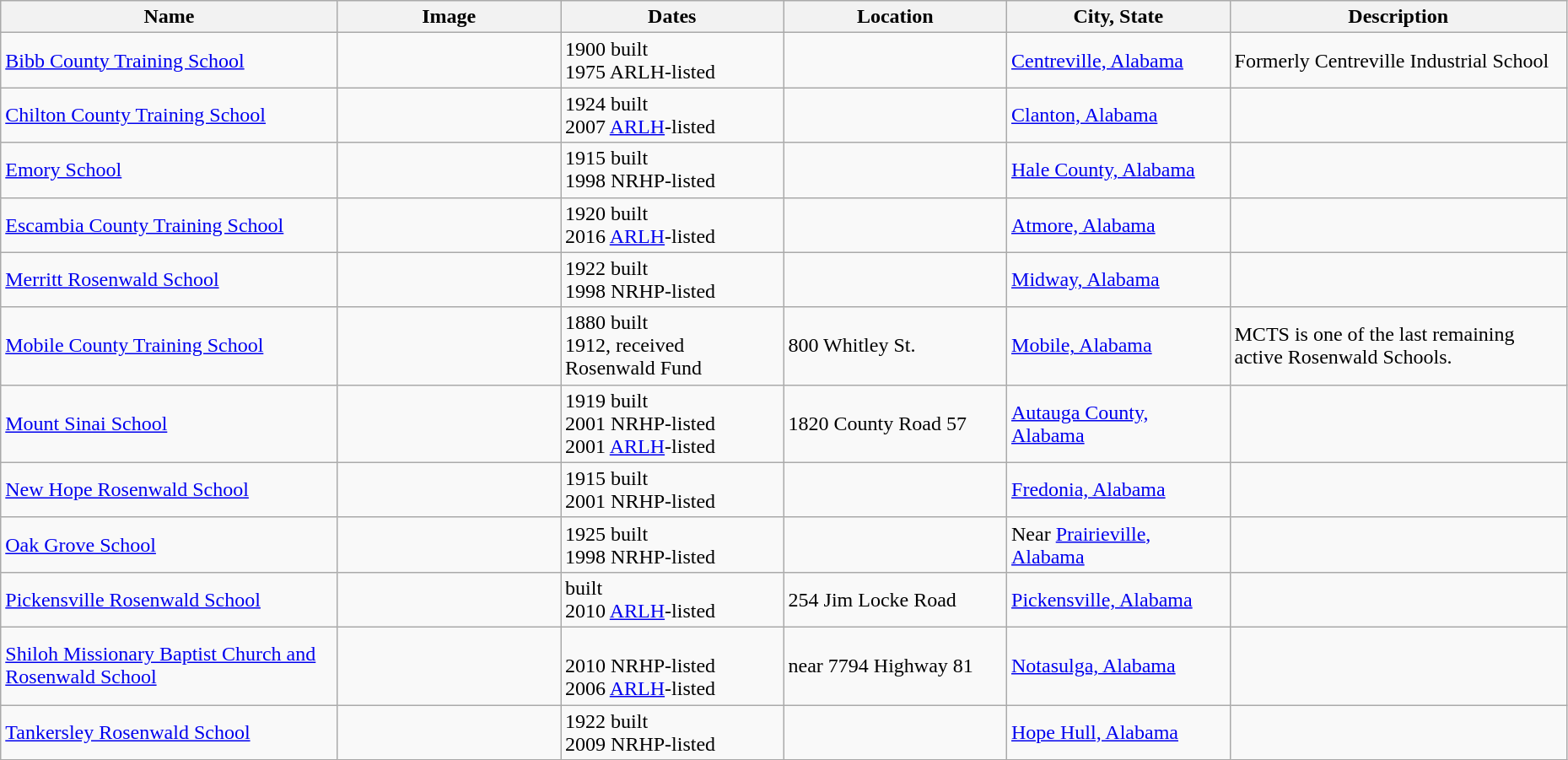<table class="wikitable sortable" style="width:98%">
<tr>
<th style="width: 200px"><strong>Name</strong></th>
<th class="unsortable" style="width: 130px"><strong>Image</strong></th>
<th style="width: 130px"><strong>Dates</strong></th>
<th style="width: 130px"><strong>Location</strong></th>
<th style="width: 130px"><strong>City, State</strong></th>
<th class="unsortable" style="width: 200px"><strong>Description</strong></th>
</tr>
<tr>
<td><a href='#'>Bibb County Training School</a></td>
<td></td>
<td>1900 built<br>1975 ARLH-listed</td>
<td></td>
<td><a href='#'>Centreville, Alabama</a></td>
<td>Formerly Centreville Industrial School</td>
</tr>
<tr>
<td><a href='#'>Chilton County Training School</a></td>
<td></td>
<td>1924 built<br>2007 <a href='#'>ARLH</a>-listed</td>
<td></td>
<td><a href='#'>Clanton, Alabama</a></td>
<td></td>
</tr>
<tr>
<td><a href='#'>Emory School</a></td>
<td></td>
<td>1915 built<br>1998 NRHP-listed</td>
<td></td>
<td><a href='#'>Hale County, Alabama</a></td>
<td></td>
</tr>
<tr>
<td><a href='#'>Escambia County Training School</a></td>
<td></td>
<td>1920 built<br>2016 <a href='#'>ARLH</a>-listed</td>
<td></td>
<td><a href='#'>Atmore, Alabama</a></td>
<td></td>
</tr>
<tr ->
<td><a href='#'>Merritt Rosenwald School</a></td>
<td></td>
<td>1922 built<br>1998 NRHP-listed</td>
<td></td>
<td><a href='#'>Midway, Alabama</a></td>
<td></td>
</tr>
<tr>
<td><a href='#'>Mobile County Training School</a></td>
<td></td>
<td>1880 built<br>1912, received Rosenwald Fund</td>
<td>800 Whitley St.<br><small></small></td>
<td><a href='#'>Mobile, Alabama</a></td>
<td>MCTS is one of the last remaining active Rosenwald Schools.</td>
</tr>
<tr ->
<td><a href='#'>Mount Sinai School</a></td>
<td></td>
<td>1919 built<br>2001 NRHP-listed<br>2001 <a href='#'>ARLH</a>-listed</td>
<td>1820 County Road 57</td>
<td><a href='#'>Autauga County, Alabama</a></td>
<td></td>
</tr>
<tr ->
<td><a href='#'>New Hope Rosenwald School</a></td>
<td></td>
<td>1915 built<br>2001 NRHP-listed</td>
<td><small></small></td>
<td><a href='#'>Fredonia, Alabama</a></td>
<td></td>
</tr>
<tr>
<td><a href='#'>Oak Grove School</a></td>
<td></td>
<td>1925 built<br>1998 NRHP-listed</td>
<td><small></small></td>
<td>Near <a href='#'>Prairieville, Alabama</a></td>
<td></td>
</tr>
<tr>
<td><a href='#'>Pickensville Rosenwald School</a></td>
<td></td>
<td> built<br>2010 <a href='#'>ARLH</a>-listed</td>
<td>254 Jim Locke Road</td>
<td><a href='#'>Pickensville, Alabama</a></td>
<td></td>
</tr>
<tr>
<td><a href='#'>Shiloh Missionary Baptist Church and Rosenwald School</a></td>
<td></td>
<td><br> 2010 NRHP-listed<br> 2006 <a href='#'>ARLH</a>-listed</td>
<td>near 7794 Highway 81</td>
<td><a href='#'>Notasulga, Alabama</a></td>
<td></td>
</tr>
<tr ->
<td><a href='#'>Tankersley Rosenwald School</a></td>
<td></td>
<td>1922 built<br> 2009 NRHP-listed</td>
<td></td>
<td><a href='#'>Hope Hull, Alabama</a></td>
<td></td>
</tr>
</table>
